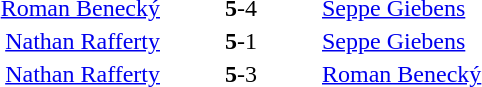<table style="text-align:center">
<tr>
<th width=223></th>
<th width=100></th>
<th width=223></th>
</tr>
<tr>
<td align=right><a href='#'>Roman Benecký</a> </td>
<td><strong>5</strong>-4</td>
<td align=left> <a href='#'>Seppe Giebens</a></td>
</tr>
<tr>
<td align=right><a href='#'>Nathan Rafferty</a> </td>
<td><strong>5</strong>-1</td>
<td align=left> <a href='#'>Seppe Giebens</a></td>
</tr>
<tr>
<td align=right><a href='#'>Nathan Rafferty</a> </td>
<td><strong>5</strong>-3</td>
<td align=left> <a href='#'>Roman Benecký</a></td>
</tr>
</table>
